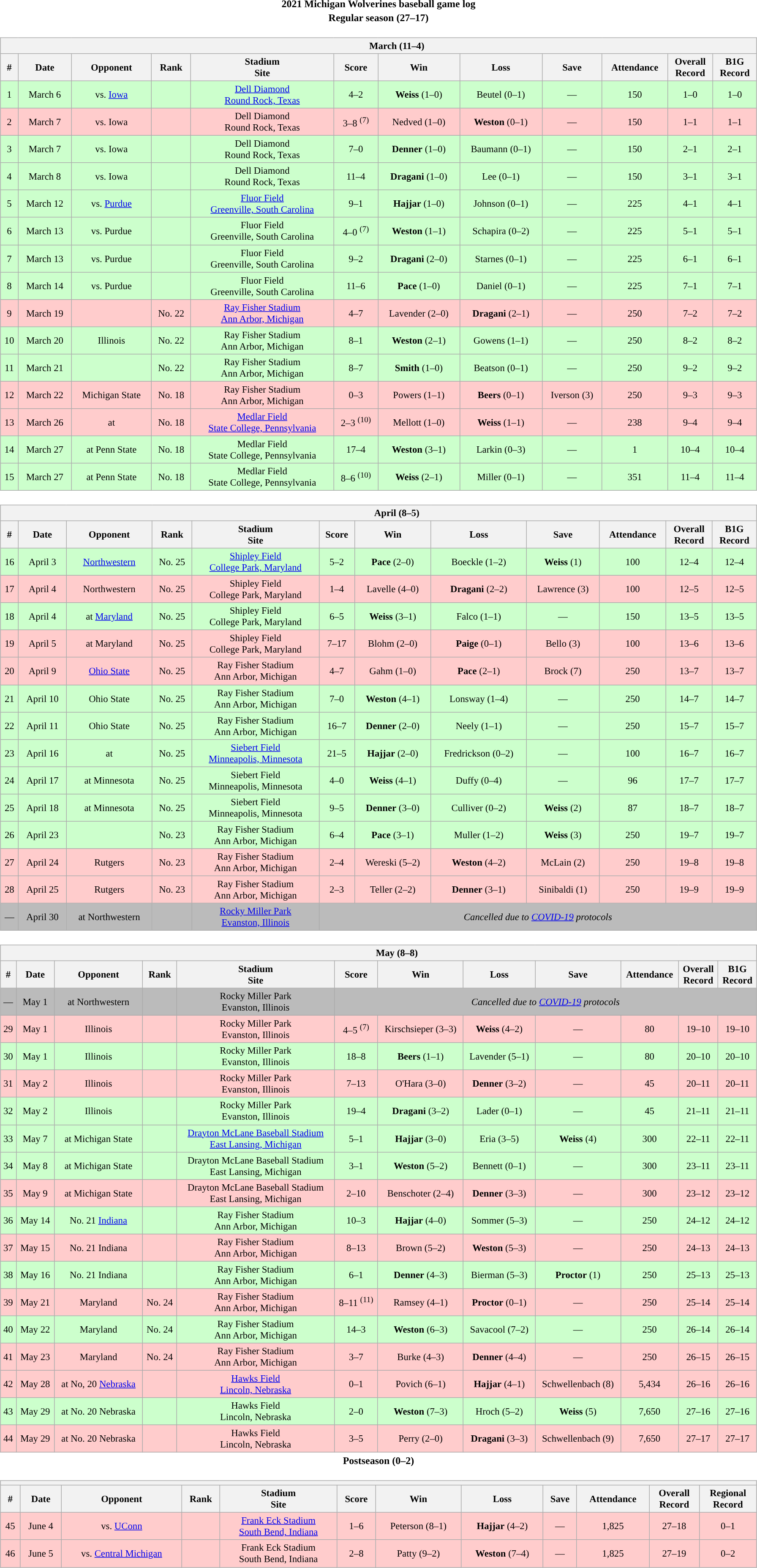<table class="toccolours" width=95% style="clear:both; margin:1.5em auto; text-align:center;">
<tr>
<th colspan=2>2021 Michigan Wolverines baseball game log</th>
</tr>
<tr>
<th colspan=2>Regular season (27–17)</th>
</tr>
<tr valign="top">
<td><br><table class="wikitable collapsible collapsed" style="margin:auto; width:100%; text-align:center; font-size:95%">
<tr>
<th colspan=12 style="padding-left:4em;">March (11–4)</th>
</tr>
<tr>
<th>#</th>
<th>Date</th>
<th>Opponent</th>
<th>Rank</th>
<th>Stadium<br>Site</th>
<th>Score</th>
<th>Win</th>
<th>Loss</th>
<th>Save</th>
<th>Attendance</th>
<th>Overall<br>Record</th>
<th>B1G<br>Record</th>
</tr>
<tr align="center" bgcolor="#ccffcc">
<td>1</td>
<td>March 6</td>
<td>vs. <a href='#'>Iowa</a></td>
<td></td>
<td><a href='#'>Dell Diamond</a><br><a href='#'>Round Rock, Texas</a></td>
<td>4–2</td>
<td><strong>Weiss</strong> (1–0)</td>
<td>Beutel (0–1)</td>
<td>—</td>
<td>150</td>
<td>1–0</td>
<td>1–0</td>
</tr>
<tr align="center" bgcolor="#ffcccc">
<td>2</td>
<td>March 7</td>
<td>vs. Iowa</td>
<td></td>
<td>Dell Diamond<br>Round Rock, Texas</td>
<td>3–8 <sup>(7)</sup></td>
<td>Nedved (1–0)</td>
<td><strong>Weston</strong> (0–1)</td>
<td>—</td>
<td>150</td>
<td>1–1</td>
<td>1–1</td>
</tr>
<tr align="center" bgcolor="#ccffcc">
<td>3</td>
<td>March 7</td>
<td>vs. Iowa</td>
<td></td>
<td>Dell Diamond<br>Round Rock, Texas</td>
<td>7–0</td>
<td><strong>Denner</strong> (1–0)</td>
<td>Baumann (0–1)</td>
<td>—</td>
<td>150</td>
<td>2–1</td>
<td>2–1</td>
</tr>
<tr align="center" bgcolor="#ccffcc">
<td>4</td>
<td>March 8</td>
<td>vs. Iowa</td>
<td></td>
<td>Dell Diamond<br>Round Rock, Texas</td>
<td>11–4</td>
<td><strong>Dragani</strong> (1–0)</td>
<td>Lee (0–1)</td>
<td>—</td>
<td>150</td>
<td>3–1</td>
<td>3–1</td>
</tr>
<tr align="center" bgcolor="#ccffcc">
<td>5</td>
<td>March 12</td>
<td>vs. <a href='#'>Purdue</a></td>
<td></td>
<td><a href='#'>Fluor Field</a><br><a href='#'>Greenville, South Carolina</a></td>
<td>9–1</td>
<td><strong>Hajjar</strong> (1–0)</td>
<td>Johnson (0–1)</td>
<td>—</td>
<td>225</td>
<td>4–1</td>
<td>4–1</td>
</tr>
<tr align="center" bgcolor="#ccffcc">
<td>6</td>
<td>March 13</td>
<td>vs. Purdue</td>
<td></td>
<td>Fluor Field<br>Greenville, South Carolina</td>
<td>4–0 <sup>(7)</sup></td>
<td><strong>Weston</strong> (1–1)</td>
<td>Schapira (0–2)</td>
<td>—</td>
<td>225</td>
<td>5–1</td>
<td>5–1</td>
</tr>
<tr align="center" bgcolor="#ccffcc">
<td>7</td>
<td>March 13</td>
<td>vs. Purdue</td>
<td></td>
<td>Fluor Field<br>Greenville, South Carolina</td>
<td>9–2</td>
<td><strong>Dragani</strong> (2–0)</td>
<td>Starnes (0–1)</td>
<td>—</td>
<td>225</td>
<td>6–1</td>
<td>6–1</td>
</tr>
<tr align="center" bgcolor="#ccffcc">
<td>8</td>
<td>March 14</td>
<td>vs. Purdue</td>
<td></td>
<td>Fluor Field<br>Greenville, South Carolina</td>
<td>11–6</td>
<td><strong>Pace</strong> (1–0)</td>
<td>Daniel (0–1)</td>
<td>—</td>
<td>225</td>
<td>7–1</td>
<td>7–1</td>
</tr>
<tr align="center" bgcolor="#ffcccc">
<td>9</td>
<td>March 19</td>
<td></td>
<td>No. 22</td>
<td><a href='#'>Ray Fisher Stadium</a><br><a href='#'>Ann Arbor, Michigan</a></td>
<td>4–7</td>
<td>Lavender (2–0)</td>
<td><strong>Dragani</strong> (2–1)</td>
<td>—</td>
<td>250</td>
<td>7–2</td>
<td>7–2</td>
</tr>
<tr align="center" bgcolor="#ccffcc">
<td>10</td>
<td>March 20</td>
<td>Illinois</td>
<td>No. 22</td>
<td>Ray Fisher Stadium<br>Ann Arbor, Michigan</td>
<td>8–1</td>
<td><strong>Weston</strong> (2–1)</td>
<td>Gowens (1–1)</td>
<td>—</td>
<td>250</td>
<td>8–2</td>
<td>8–2</td>
</tr>
<tr align="center" bgcolor="#ccffcc">
<td>11</td>
<td>March 21</td>
<td></td>
<td>No. 22</td>
<td>Ray Fisher Stadium<br>Ann Arbor, Michigan</td>
<td>8–7</td>
<td><strong>Smith</strong> (1–0)</td>
<td>Beatson (0–1)</td>
<td>—</td>
<td>250</td>
<td>9–2</td>
<td>9–2</td>
</tr>
<tr align="center" bgcolor="#ffcccc">
<td>12</td>
<td>March 22</td>
<td>Michigan State</td>
<td>No. 18</td>
<td>Ray Fisher Stadium<br>Ann Arbor, Michigan</td>
<td>0–3</td>
<td>Powers (1–1)</td>
<td><strong>Beers</strong> (0–1)</td>
<td>Iverson (3)</td>
<td>250</td>
<td>9–3</td>
<td>9–3</td>
</tr>
<tr align="center" bgcolor="#ffcccc">
<td>13</td>
<td>March 26</td>
<td>at </td>
<td>No. 18</td>
<td><a href='#'>Medlar Field</a><br><a href='#'>State College, Pennsylvania</a></td>
<td>2–3 <sup>(10)</sup></td>
<td>Mellott (1–0)</td>
<td><strong>Weiss</strong> (1–1)</td>
<td>—</td>
<td>238</td>
<td>9–4</td>
<td>9–4</td>
</tr>
<tr align="center" bgcolor="#ccffcc">
<td>14</td>
<td>March 27</td>
<td>at Penn State</td>
<td>No. 18</td>
<td>Medlar Field<br>State College, Pennsylvania</td>
<td>17–4</td>
<td><strong>Weston</strong> (3–1)</td>
<td>Larkin (0–3)</td>
<td>—</td>
<td>1</td>
<td>10–4</td>
<td>10–4</td>
</tr>
<tr align="center" bgcolor="#ccffcc">
<td>15</td>
<td>March 27</td>
<td>at Penn State</td>
<td>No. 18</td>
<td>Medlar Field<br>State College, Pennsylvania</td>
<td>8–6 <sup>(10)</sup></td>
<td><strong>Weiss</strong> (2–1)</td>
<td>Miller (0–1)</td>
<td>—</td>
<td>351</td>
<td>11–4</td>
<td>11–4</td>
</tr>
</table>
</td>
</tr>
<tr>
<td><br><table class="wikitable collapsible collapsed" style="margin:auto; width:100%; text-align:center; font-size:95%">
<tr>
<th colspan=12 style="padding-left:4em;">April (8–5)</th>
</tr>
<tr>
<th>#</th>
<th>Date</th>
<th>Opponent</th>
<th>Rank</th>
<th>Stadium<br>Site</th>
<th>Score</th>
<th>Win</th>
<th>Loss</th>
<th>Save</th>
<th>Attendance</th>
<th>Overall<br>Record</th>
<th>B1G<br>Record</th>
</tr>
<tr align="center" bgcolor="#ccffcc">
<td>16</td>
<td>April 3</td>
<td><a href='#'>Northwestern</a></td>
<td>No. 25</td>
<td><a href='#'>Shipley Field</a><br><a href='#'>College Park, Maryland</a></td>
<td>5–2</td>
<td><strong>Pace</strong> (2–0)</td>
<td>Boeckle (1–2)</td>
<td><strong>Weiss</strong> (1)</td>
<td>100</td>
<td>12–4</td>
<td>12–4</td>
</tr>
<tr align="center" bgcolor="#ffcccc">
<td>17</td>
<td>April 4</td>
<td>Northwestern</td>
<td>No. 25</td>
<td>Shipley Field<br>College Park, Maryland</td>
<td>1–4</td>
<td>Lavelle (4–0)</td>
<td><strong>Dragani</strong> (2–2)</td>
<td>Lawrence (3)</td>
<td>100</td>
<td>12–5</td>
<td>12–5</td>
</tr>
<tr align="center" bgcolor="#ccffcc">
<td>18</td>
<td>April 4</td>
<td>at <a href='#'>Maryland</a></td>
<td>No. 25</td>
<td>Shipley Field<br>College Park, Maryland</td>
<td>6–5</td>
<td><strong>Weiss</strong> (3–1)</td>
<td>Falco (1–1)</td>
<td>—</td>
<td>150</td>
<td>13–5</td>
<td>13–5</td>
</tr>
<tr align="center" bgcolor="#ffcccc">
<td>19</td>
<td>April 5</td>
<td>at Maryland</td>
<td>No. 25</td>
<td>Shipley Field<br>College Park, Maryland</td>
<td>7–17</td>
<td>Blohm (2–0)</td>
<td><strong>Paige</strong> (0–1)</td>
<td>Bello (3)</td>
<td>100</td>
<td>13–6</td>
<td>13–6</td>
</tr>
<tr align="center" bgcolor="#ffcccc">
<td>20</td>
<td>April 9</td>
<td><a href='#'>Ohio State</a></td>
<td>No. 25</td>
<td>Ray Fisher Stadium<br>Ann Arbor, Michigan</td>
<td>4–7</td>
<td>Gahm (1–0)</td>
<td><strong>Pace</strong> (2–1)</td>
<td>Brock (7)</td>
<td>250</td>
<td>13–7</td>
<td>13–7</td>
</tr>
<tr align="center" bgcolor="#ccffcc">
<td>21</td>
<td>April 10</td>
<td>Ohio State</td>
<td>No. 25</td>
<td>Ray Fisher Stadium<br>Ann Arbor, Michigan</td>
<td>7–0</td>
<td><strong>Weston</strong> (4–1)</td>
<td>Lonsway (1–4)</td>
<td>—</td>
<td>250</td>
<td>14–7</td>
<td>14–7</td>
</tr>
<tr align="center" bgcolor="#ccffcc">
<td>22</td>
<td>April 11</td>
<td>Ohio State</td>
<td>No. 25</td>
<td>Ray Fisher Stadium<br>Ann Arbor, Michigan</td>
<td>16–7</td>
<td><strong>Denner</strong> (2–0)</td>
<td>Neely (1–1)</td>
<td>—</td>
<td>250</td>
<td>15–7</td>
<td>15–7</td>
</tr>
<tr align="center" bgcolor="#ccffcc">
<td>23</td>
<td>April 16</td>
<td>at </td>
<td>No. 25</td>
<td><a href='#'>Siebert Field</a><br><a href='#'>Minneapolis, Minnesota</a></td>
<td>21–5</td>
<td><strong>Hajjar</strong> (2–0)</td>
<td>Fredrickson (0–2)</td>
<td>—</td>
<td>100</td>
<td>16–7</td>
<td>16–7</td>
</tr>
<tr align="center" bgcolor="#ccffcc">
<td>24</td>
<td>April 17</td>
<td>at Minnesota</td>
<td>No. 25</td>
<td>Siebert Field<br>Minneapolis, Minnesota</td>
<td>4–0</td>
<td><strong>Weiss</strong> (4–1)</td>
<td>Duffy (0–4)</td>
<td>—</td>
<td>96</td>
<td>17–7</td>
<td>17–7</td>
</tr>
<tr align="center" bgcolor="#ccffcc">
<td>25</td>
<td>April 18</td>
<td>at Minnesota</td>
<td>No. 25</td>
<td>Siebert Field<br>Minneapolis, Minnesota</td>
<td>9–5</td>
<td><strong>Denner</strong> (3–0)</td>
<td>Culliver (0–2)</td>
<td><strong>Weiss</strong> (2)</td>
<td>87</td>
<td>18–7</td>
<td>18–7</td>
</tr>
<tr align="center" bgcolor="#ccffcc">
<td>26</td>
<td>April 23</td>
<td></td>
<td>No. 23</td>
<td>Ray Fisher Stadium<br>Ann Arbor, Michigan</td>
<td>6–4</td>
<td><strong>Pace</strong> (3–1)</td>
<td>Muller (1–2)</td>
<td><strong>Weiss</strong> (3)</td>
<td>250</td>
<td>19–7</td>
<td>19–7</td>
</tr>
<tr align="center" bgcolor="#ffcccc">
<td>27</td>
<td>April 24</td>
<td>Rutgers</td>
<td>No. 23</td>
<td>Ray Fisher Stadium<br>Ann Arbor, Michigan</td>
<td>2–4</td>
<td>Wereski (5–2)</td>
<td><strong>Weston</strong> (4–2)</td>
<td>McLain (2)</td>
<td>250</td>
<td>19–8</td>
<td>19–8</td>
</tr>
<tr align="center" bgcolor="#ffcccc">
<td>28</td>
<td>April 25</td>
<td>Rutgers</td>
<td>No. 23</td>
<td>Ray Fisher Stadium<br>Ann Arbor, Michigan</td>
<td>2–3</td>
<td>Teller (2–2)</td>
<td><strong>Denner</strong> (3–1)</td>
<td>Sinibaldi (1)</td>
<td>250</td>
<td>19–9</td>
<td>19–9</td>
</tr>
<tr align="center" bgcolor="#bbbbbb">
<td>—</td>
<td>April 30</td>
<td>at Northwestern</td>
<td></td>
<td><a href='#'>Rocky Miller Park</a><br><a href='#'>Evanston, Illinois</a></td>
<td colspan=9><em>Cancelled due to <a href='#'>COVID-19</a> protocols</em></td>
</tr>
</table>
</td>
</tr>
<tr>
<td><br><table class="wikitable collapsible collapsed" style="margin:auto; width:100%; text-align:center; font-size:95%">
<tr>
<th colspan=12 style="padding-left:4em;">May (8–8)</th>
</tr>
<tr>
<th>#</th>
<th>Date</th>
<th>Opponent</th>
<th>Rank</th>
<th>Stadium<br>Site</th>
<th>Score</th>
<th>Win</th>
<th>Loss</th>
<th>Save</th>
<th>Attendance</th>
<th>Overall<br>Record</th>
<th>B1G<br>Record</th>
</tr>
<tr align="center" bgcolor="#bbbbbb">
<td>—</td>
<td>May 1</td>
<td>at Northwestern</td>
<td></td>
<td>Rocky Miller Park<br>Evanston, Illinois</td>
<td colspan=9><em>Cancelled due to <a href='#'>COVID-19</a> protocols</em></td>
</tr>
<tr align="center" bgcolor="#ffcccc">
<td>29</td>
<td>May 1</td>
<td>Illinois</td>
<td></td>
<td>Rocky Miller Park<br>Evanston, Illinois</td>
<td>4–5 <sup>(7)</sup></td>
<td>Kirschsieper (3–3)</td>
<td><strong>Weiss</strong> (4–2)</td>
<td>—</td>
<td>80</td>
<td>19–10</td>
<td>19–10</td>
</tr>
<tr align="center" bgcolor="#ccffcc">
<td>30</td>
<td>May 1</td>
<td>Illinois</td>
<td></td>
<td>Rocky Miller Park<br>Evanston, Illinois</td>
<td>18–8</td>
<td><strong>Beers</strong> (1–1)</td>
<td>Lavender (5–1)</td>
<td>—</td>
<td>80</td>
<td>20–10</td>
<td>20–10</td>
</tr>
<tr align="center" bgcolor="#ffcccc">
<td>31</td>
<td>May 2</td>
<td>Illinois</td>
<td></td>
<td>Rocky Miller Park<br>Evanston, Illinois</td>
<td>7–13</td>
<td>O'Hara (3–0)</td>
<td><strong>Denner</strong> (3–2)</td>
<td>—</td>
<td>45</td>
<td>20–11</td>
<td>20–11</td>
</tr>
<tr align="center" bgcolor="#ccffcc">
<td>32</td>
<td>May 2</td>
<td>Illinois</td>
<td></td>
<td>Rocky Miller Park<br>Evanston, Illinois</td>
<td>19–4</td>
<td><strong>Dragani</strong> (3–2)</td>
<td>Lader (0–1)</td>
<td>—</td>
<td>45</td>
<td>21–11</td>
<td>21–11</td>
</tr>
<tr align="center" bgcolor="#ccffcc">
<td>33</td>
<td>May 7</td>
<td>at Michigan State</td>
<td></td>
<td><a href='#'>Drayton McLane Baseball Stadium</a><br><a href='#'>East Lansing, Michigan</a></td>
<td>5–1</td>
<td><strong>Hajjar</strong> (3–0)</td>
<td>Eria (3–5)</td>
<td><strong>Weiss</strong> (4)</td>
<td>300</td>
<td>22–11</td>
<td>22–11</td>
</tr>
<tr align="center" bgcolor="#ccffcc">
<td>34</td>
<td>May 8</td>
<td>at Michigan State</td>
<td></td>
<td>Drayton McLane Baseball Stadium<br>East Lansing, Michigan</td>
<td>3–1</td>
<td><strong>Weston</strong> (5–2)</td>
<td>Bennett (0–1)</td>
<td>—</td>
<td>300</td>
<td>23–11</td>
<td>23–11</td>
</tr>
<tr align="center" bgcolor="#ffcccc">
<td>35</td>
<td>May 9</td>
<td>at Michigan State</td>
<td></td>
<td>Drayton McLane Baseball Stadium<br>East Lansing, Michigan</td>
<td>2–10</td>
<td>Benschoter (2–4)</td>
<td><strong>Denner</strong> (3–3)</td>
<td>—</td>
<td>300</td>
<td>23–12</td>
<td>23–12</td>
</tr>
<tr align="center" bgcolor="#ccffcc">
<td>36</td>
<td>May 14</td>
<td>No. 21 <a href='#'>Indiana</a></td>
<td></td>
<td>Ray Fisher Stadium<br>Ann Arbor, Michigan</td>
<td>10–3</td>
<td><strong>Hajjar</strong> (4–0)</td>
<td>Sommer (5–3)</td>
<td>—</td>
<td>250</td>
<td>24–12</td>
<td>24–12</td>
</tr>
<tr align="center" bgcolor="#ffcccc">
<td>37</td>
<td>May 15</td>
<td>No. 21 Indiana</td>
<td></td>
<td>Ray Fisher Stadium<br>Ann Arbor, Michigan</td>
<td>8–13</td>
<td>Brown (5–2)</td>
<td><strong>Weston</strong> (5–3)</td>
<td>—</td>
<td>250</td>
<td>24–13</td>
<td>24–13</td>
</tr>
<tr align="center" bgcolor="#ccffcc">
<td>38</td>
<td>May 16</td>
<td>No. 21 Indiana</td>
<td></td>
<td>Ray Fisher Stadium<br>Ann Arbor, Michigan</td>
<td>6–1</td>
<td><strong>Denner</strong> (4–3)</td>
<td>Bierman (5–3)</td>
<td><strong>Proctor</strong> (1)</td>
<td>250</td>
<td>25–13</td>
<td>25–13</td>
</tr>
<tr align="center" bgcolor="#ffcccc">
<td>39</td>
<td>May 21</td>
<td>Maryland</td>
<td>No. 24</td>
<td>Ray Fisher Stadium<br>Ann Arbor, Michigan</td>
<td>8–11 <sup>(11)</sup></td>
<td>Ramsey (4–1)</td>
<td><strong>Proctor</strong> (0–1)</td>
<td>—</td>
<td>250</td>
<td>25–14</td>
<td>25–14</td>
</tr>
<tr align="center" bgcolor="#ccffcc">
<td>40</td>
<td>May 22</td>
<td>Maryland</td>
<td>No. 24</td>
<td>Ray Fisher Stadium<br>Ann Arbor, Michigan</td>
<td>14–3</td>
<td><strong>Weston</strong> (6–3)</td>
<td>Savacool (7–2)</td>
<td>—</td>
<td>250</td>
<td>26–14</td>
<td>26–14</td>
</tr>
<tr align="center" bgcolor="#ffcccc">
<td>41</td>
<td>May 23</td>
<td>Maryland</td>
<td>No. 24</td>
<td>Ray Fisher Stadium<br>Ann Arbor, Michigan</td>
<td>3–7</td>
<td>Burke (4–3)</td>
<td><strong>Denner</strong> (4–4)</td>
<td>—</td>
<td>250</td>
<td>26–15</td>
<td>26–15</td>
</tr>
<tr align="center" bgcolor="#ffcccc">
<td>42</td>
<td>May 28</td>
<td>at No, 20 <a href='#'>Nebraska</a></td>
<td></td>
<td><a href='#'>Hawks Field</a><br><a href='#'>Lincoln, Nebraska</a></td>
<td>0–1</td>
<td>Povich (6–1)</td>
<td><strong>Hajjar</strong> (4–1)</td>
<td>Schwellenbach (8)</td>
<td>5,434</td>
<td>26–16</td>
<td>26–16</td>
</tr>
<tr align="center" bgcolor="#ccffcc">
<td>43</td>
<td>May 29</td>
<td>at No. 20 Nebraska</td>
<td></td>
<td>Hawks Field<br>Lincoln, Nebraska</td>
<td>2–0</td>
<td><strong>Weston</strong> (7–3)</td>
<td>Hroch (5–2)</td>
<td><strong>Weiss</strong> (5)</td>
<td>7,650</td>
<td>27–16</td>
<td>27–16</td>
</tr>
<tr align="center" bgcolor="#ffcccc">
<td>44</td>
<td>May 29</td>
<td>at No. 20 Nebraska</td>
<td></td>
<td>Hawks Field<br>Lincoln, Nebraska</td>
<td>3–5</td>
<td>Perry (2–0)</td>
<td><strong>Dragani</strong> (3–3)</td>
<td>Schwellenbach (9)</td>
<td>7,650</td>
<td>27–17</td>
<td>27–17</td>
</tr>
</table>
</td>
</tr>
<tr>
<th colspan=2>Postseason (0–2)</th>
</tr>
<tr>
<td><br><table class="wikitable collapsible collapsed" style="margin:auto; width:100%; text-align:center; font-size:95%">
<tr>
<th colspan=12 style="padding-left:4em;"></th>
</tr>
<tr>
<th>#</th>
<th>Date</th>
<th>Opponent</th>
<th>Rank</th>
<th>Stadium<br>Site</th>
<th>Score</th>
<th>Win</th>
<th>Loss</th>
<th>Save</th>
<th>Attendance</th>
<th>Overall<br>Record</th>
<th>Regional<br>Record</th>
</tr>
<tr align="center" bgcolor="#ffcccc">
<td>45</td>
<td>June 4</td>
<td>vs. <a href='#'>UConn</a></td>
<td></td>
<td><a href='#'>Frank Eck Stadium</a><br><a href='#'>South Bend, Indiana</a></td>
<td>1–6</td>
<td>Peterson (8–1)</td>
<td><strong>Hajjar</strong> (4–2)</td>
<td>—</td>
<td>1,825</td>
<td>27–18</td>
<td>0–1</td>
</tr>
<tr align="center" bgcolor="#ffcccc">
<td>46</td>
<td>June 5</td>
<td>vs. <a href='#'>Central Michigan</a></td>
<td></td>
<td>Frank Eck Stadium<br>South Bend, Indiana</td>
<td>2–8</td>
<td>Patty (9–2)</td>
<td><strong>Weston</strong> (7–4)</td>
<td>—</td>
<td>1,825</td>
<td>27–19</td>
<td>0–2</td>
</tr>
</table>
</td>
</tr>
<tr style="text-align:center;">
<td> </td>
</tr>
</table>
